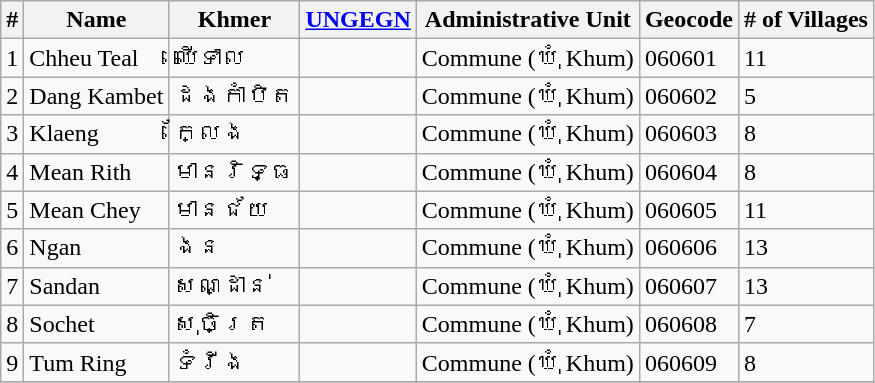<table class="wikitable sortable">
<tr>
<th>#</th>
<th>Name</th>
<th>Khmer</th>
<th><a href='#'>UNGEGN</a></th>
<th>Administrative Unit</th>
<th>Geocode</th>
<th># of Villages</th>
</tr>
<tr>
<td>1</td>
<td>Chheu Teal</td>
<td>ឈើទាល</td>
<td></td>
<td>Commune (ឃុំ Khum)</td>
<td>060601</td>
<td>11</td>
</tr>
<tr>
<td>2</td>
<td>Dang Kambet</td>
<td>ដងកាំបិត</td>
<td></td>
<td>Commune (ឃុំ Khum)</td>
<td>060602</td>
<td>5</td>
</tr>
<tr>
<td>3</td>
<td>Klaeng</td>
<td>ក្លែង</td>
<td></td>
<td>Commune (ឃុំ Khum)</td>
<td>060603</td>
<td>8</td>
</tr>
<tr>
<td>4</td>
<td>Mean Rith</td>
<td>មានរិទ្ធ</td>
<td></td>
<td>Commune (ឃុំ Khum)</td>
<td>060604</td>
<td>8</td>
</tr>
<tr>
<td>5</td>
<td>Mean Chey</td>
<td>មានជ័យ</td>
<td></td>
<td>Commune (ឃុំ Khum)</td>
<td>060605</td>
<td>11</td>
</tr>
<tr>
<td>6</td>
<td>Ngan</td>
<td>ងន</td>
<td></td>
<td>Commune (ឃុំ Khum)</td>
<td>060606</td>
<td>13</td>
</tr>
<tr>
<td>7</td>
<td>Sandan</td>
<td>សណ្ដាន់</td>
<td></td>
<td>Commune (ឃុំ Khum)</td>
<td>060607</td>
<td>13</td>
</tr>
<tr>
<td>8</td>
<td>Sochet</td>
<td>សុចិត្រ</td>
<td></td>
<td>Commune (ឃុំ Khum)</td>
<td>060608</td>
<td>7</td>
</tr>
<tr>
<td>9</td>
<td>Tum Ring</td>
<td>ទំរីង</td>
<td></td>
<td>Commune (ឃុំ Khum)</td>
<td>060609</td>
<td>8</td>
</tr>
<tr>
</tr>
</table>
